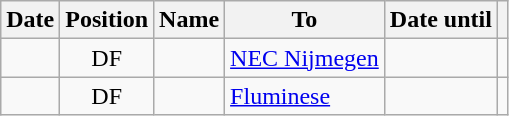<table class="wikitable sortable">
<tr>
<th>Date</th>
<th>Position</th>
<th>Name</th>
<th>To</th>
<th>Date until</th>
<th class="unsortable"></th>
</tr>
<tr>
<td></td>
<td align="center">DF</td>
<td></td>
<td><a href='#'>NEC Nijmegen</a></td>
<td></td>
<td></td>
</tr>
<tr>
<td></td>
<td align="center">DF</td>
<td></td>
<td><a href='#'>Fluminese</a></td>
<td></td>
<td></td>
</tr>
</table>
